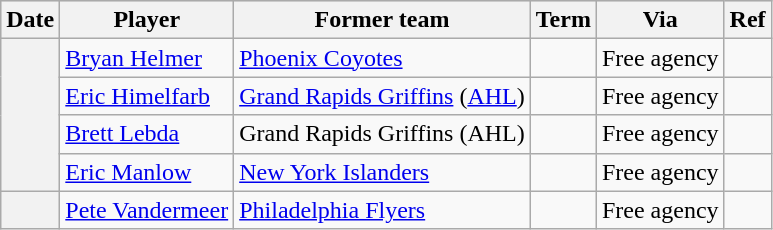<table class="wikitable plainrowheaders">
<tr style="background:#ddd; text-align:center;">
<th>Date</th>
<th>Player</th>
<th>Former team</th>
<th>Term</th>
<th>Via</th>
<th>Ref</th>
</tr>
<tr>
<th scope="row" rowspan=4></th>
<td><a href='#'>Bryan Helmer</a></td>
<td><a href='#'>Phoenix Coyotes</a></td>
<td></td>
<td>Free agency</td>
<td></td>
</tr>
<tr>
<td><a href='#'>Eric Himelfarb</a></td>
<td><a href='#'>Grand Rapids Griffins</a> (<a href='#'>AHL</a>)</td>
<td></td>
<td>Free agency</td>
<td></td>
</tr>
<tr>
<td><a href='#'>Brett Lebda</a></td>
<td>Grand Rapids Griffins (AHL)</td>
<td></td>
<td>Free agency</td>
<td></td>
</tr>
<tr>
<td><a href='#'>Eric Manlow</a></td>
<td><a href='#'>New York Islanders</a></td>
<td></td>
<td>Free agency</td>
<td></td>
</tr>
<tr>
<th scope="row"></th>
<td><a href='#'>Pete Vandermeer</a></td>
<td><a href='#'>Philadelphia Flyers</a></td>
<td></td>
<td>Free agency</td>
<td></td>
</tr>
</table>
